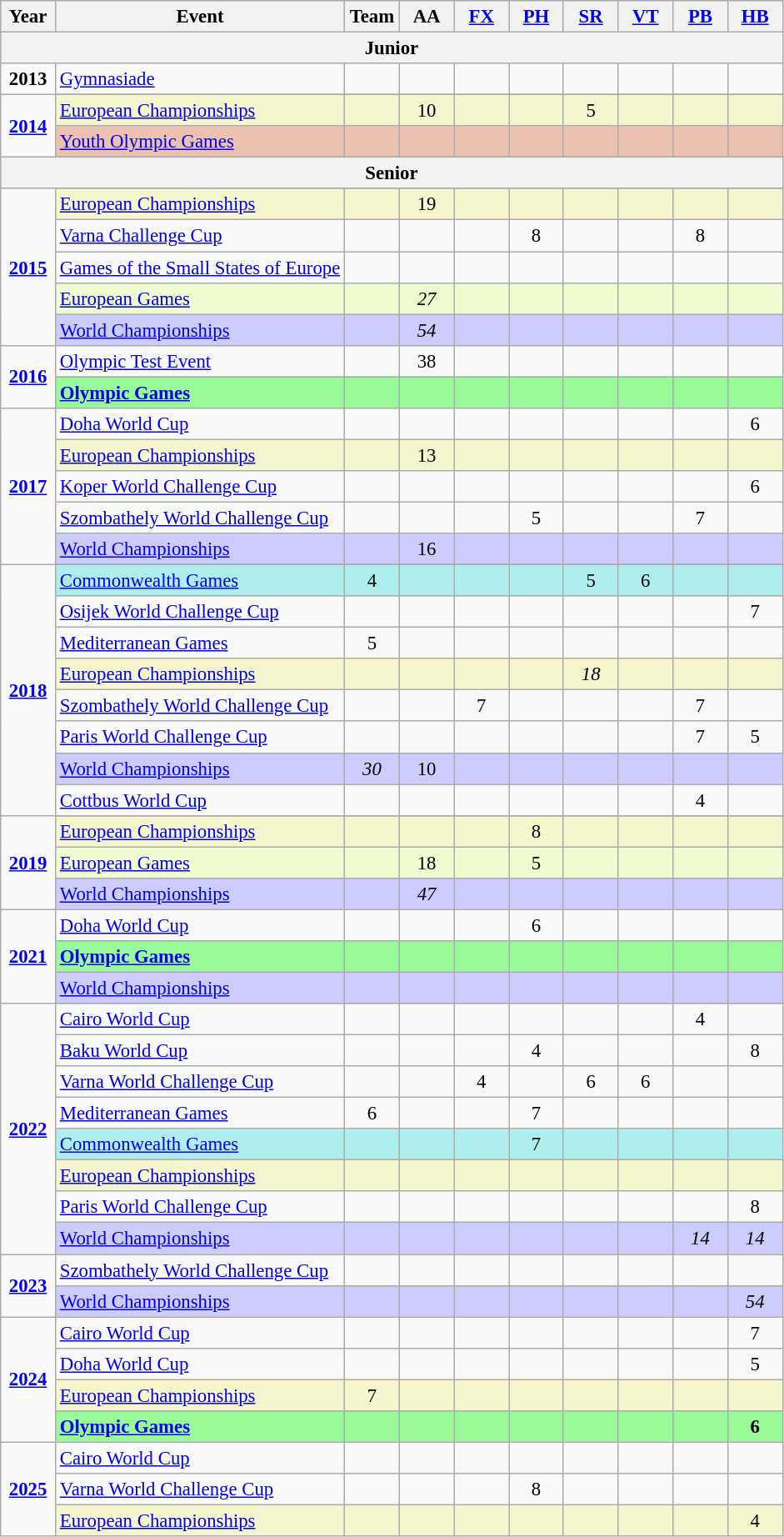<table class="wikitable sortable" style="text-align:center; font-size:95%;">
<tr>
<th width=7% class=unsortable>Year</th>
<th width=37% class=unsortable>Event</th>
<th width=7% class=unsortable>Team</th>
<th width=7% class=unsortable>AA</th>
<th width=7% class=unsortable><a href='#'>FX</a></th>
<th width=7% class=unsortable><a href='#'>PH</a></th>
<th width=7% class=unsortable><a href='#'>SR</a></th>
<th width=7% class=unsortable><a href='#'>VT</a></th>
<th width=7% class=unsortable><a href='#'>PB</a></th>
<th width=7% class=unsortable><a href='#'>HB</a></th>
</tr>
<tr>
<th colspan="10">Junior</th>
</tr>
<tr>
<td rowspan="1"><strong>2013</strong></td>
<td align=left><a href='#'>Gymnasiade</a></td>
<td></td>
<td></td>
<td></td>
<td></td>
<td></td>
<td></td>
<td></td>
<td></td>
</tr>
<tr>
<td rowspan="3"><strong><a href='#'>2014</a></strong></td>
</tr>
<tr bgcolor=#F5F6CE>
<td align=left><a href='#'>European Championships</a></td>
<td></td>
<td>10</td>
<td></td>
<td></td>
<td>5</td>
<td></td>
<td></td>
<td></td>
</tr>
<tr bgcolor=#EBC2AF>
<td align=left><a href='#'>Youth Olympic Games</a></td>
<td></td>
<td></td>
<td></td>
<td></td>
<td></td>
<td></td>
<td></td>
<td></td>
</tr>
<tr>
<th colspan="10">Senior</th>
</tr>
<tr>
<td rowspan="6"><strong><a href='#'>2015</a></strong></td>
</tr>
<tr bgcolor=#F5F6CE>
<td align=left><a href='#'>European Championships</a></td>
<td></td>
<td>19</td>
<td></td>
<td></td>
<td></td>
<td></td>
<td></td>
<td></td>
</tr>
<tr>
<td align=left><a href='#'>Varna Challenge Cup</a></td>
<td></td>
<td></td>
<td></td>
<td>8</td>
<td></td>
<td></td>
<td>8</td>
<td></td>
</tr>
<tr>
<td align=left><a href='#'>Games of the Small States of Europe</a></td>
<td></td>
<td></td>
<td></td>
<td></td>
<td></td>
<td></td>
<td></td>
<td></td>
</tr>
<tr bgcolor=#f0fccf>
<td align=left><a href='#'>European Games</a></td>
<td></td>
<td><em>27</em></td>
<td></td>
<td></td>
<td></td>
<td></td>
<td></td>
<td></td>
</tr>
<tr bgcolor=#CCCCFF>
<td align=left><a href='#'>World Championships</a></td>
<td></td>
<td><em>54</em></td>
<td></td>
<td></td>
<td></td>
<td></td>
<td></td>
<td></td>
</tr>
<tr>
<td rowspan="2"><strong><a href='#'>2016</a></strong></td>
<td align=left><a href='#'>Olympic Test Event</a></td>
<td></td>
<td>38</td>
<td></td>
<td></td>
<td></td>
<td></td>
<td></td>
<td></td>
</tr>
<tr bgcolor=98FB98>
<td align=left><strong><a href='#'>Olympic Games</a></strong></td>
<td></td>
<td></td>
<td></td>
<td></td>
<td></td>
<td></td>
<td></td>
<td></td>
</tr>
<tr>
<td rowspan="5"><strong><a href='#'>2017</a></strong></td>
<td align=left><a href='#'>Doha World Cup</a></td>
<td></td>
<td></td>
<td></td>
<td></td>
<td></td>
<td></td>
<td></td>
<td>6</td>
</tr>
<tr bgcolor=#F5F6CE>
<td align=left><a href='#'>European Championships</a></td>
<td></td>
<td>13</td>
<td></td>
<td></td>
<td></td>
<td></td>
<td></td>
<td></td>
</tr>
<tr>
<td align=left><a href='#'>Koper World Challenge Cup</a></td>
<td></td>
<td></td>
<td></td>
<td></td>
<td></td>
<td></td>
<td></td>
<td>6</td>
</tr>
<tr>
<td align=left><a href='#'>Szombathely World Challenge Cup</a></td>
<td></td>
<td></td>
<td></td>
<td>5</td>
<td></td>
<td></td>
<td>7</td>
<td></td>
</tr>
<tr bgcolor=#CCCCFF>
<td align=left><a href='#'>World Championships</a></td>
<td></td>
<td>16</td>
<td></td>
<td></td>
<td></td>
<td></td>
<td></td>
<td></td>
</tr>
<tr>
<td rowspan="9"><strong><a href='#'>2018</a></strong></td>
</tr>
<tr bgcolor="#afeeee">
<td align=left><a href='#'>Commonwealth Games</a></td>
<td>4</td>
<td></td>
<td></td>
<td></td>
<td>5</td>
<td>6</td>
<td></td>
<td></td>
</tr>
<tr>
<td align=left><a href='#'>Osijek World Challenge Cup</a></td>
<td></td>
<td></td>
<td></td>
<td></td>
<td></td>
<td></td>
<td></td>
<td>7</td>
</tr>
<tr>
<td align=left><a href='#'>Mediterranean Games</a></td>
<td>5</td>
<td></td>
<td></td>
<td></td>
<td></td>
<td></td>
<td></td>
<td></td>
</tr>
<tr bgcolor=#F5F6CE>
<td align=left><a href='#'>European Championships</a></td>
<td></td>
<td></td>
<td></td>
<td></td>
<td><em>18</em></td>
<td></td>
<td></td>
<td></td>
</tr>
<tr>
<td align=left><a href='#'>Szombathely World Challenge Cup</a></td>
<td></td>
<td></td>
<td>7</td>
<td></td>
<td></td>
<td></td>
<td>7</td>
<td></td>
</tr>
<tr>
<td align=left><a href='#'>Paris World Challenge Cup</a></td>
<td></td>
<td></td>
<td></td>
<td></td>
<td></td>
<td></td>
<td>7</td>
<td>5</td>
</tr>
<tr bgcolor=#CCCCFF>
<td align=left><a href='#'>World Championships</a></td>
<td><em>30</em></td>
<td>10</td>
<td></td>
<td></td>
<td></td>
<td></td>
<td></td>
<td></td>
</tr>
<tr>
<td align=left><a href='#'>Cottbus World Cup</a></td>
<td></td>
<td></td>
<td></td>
<td></td>
<td></td>
<td></td>
<td>4</td>
<td></td>
</tr>
<tr>
<td rowspan="4"><strong><a href='#'>2019</a></strong></td>
</tr>
<tr bgcolor=#F5F6CE>
<td align=left><a href='#'>European Championships</a></td>
<td></td>
<td></td>
<td></td>
<td>8</td>
<td></td>
<td></td>
<td></td>
<td></td>
</tr>
<tr bgcolor=#f0fccf>
<td align=left><a href='#'>European Games</a></td>
<td></td>
<td>18</td>
<td></td>
<td>5</td>
<td></td>
<td></td>
<td></td>
<td></td>
</tr>
<tr bgcolor=#CCCCFF>
<td align=left><a href='#'>World Championships</a></td>
<td></td>
<td><em>47</em></td>
<td></td>
<td></td>
<td></td>
<td></td>
<td></td>
<td></td>
</tr>
<tr>
<td rowspan="3"><strong><a href='#'>2021</a></strong></td>
<td align=left><a href='#'>Doha World Cup</a></td>
<td></td>
<td></td>
<td></td>
<td>6</td>
<td></td>
<td></td>
<td></td>
<td></td>
</tr>
<tr bgcolor=98FB98>
<td align=left><strong><a href='#'>Olympic Games</a></strong></td>
<td></td>
<td></td>
<td></td>
<td></td>
<td></td>
<td></td>
<td></td>
<td></td>
</tr>
<tr bgcolor=#CCCCFF>
<td align=left><a href='#'>World Championships</a></td>
<td></td>
<td></td>
<td></td>
<td></td>
<td></td>
<td></td>
<td></td>
<td></td>
</tr>
<tr>
<td rowspan="8"><strong><a href='#'>2022</a></strong></td>
<td align=left><a href='#'>Cairo World Cup</a></td>
<td></td>
<td></td>
<td></td>
<td></td>
<td></td>
<td></td>
<td>4</td>
<td></td>
</tr>
<tr>
<td align=left><a href='#'>Baku World Cup</a></td>
<td></td>
<td></td>
<td></td>
<td>4</td>
<td></td>
<td></td>
<td></td>
<td>8</td>
</tr>
<tr>
<td align=left><a href='#'>Varna World Challenge Cup</a></td>
<td></td>
<td></td>
<td>4</td>
<td></td>
<td>6</td>
<td>6</td>
<td></td>
<td></td>
</tr>
<tr>
<td align=left><a href='#'>Mediterranean Games</a></td>
<td>6</td>
<td></td>
<td></td>
<td>7</td>
<td></td>
<td></td>
<td></td>
<td></td>
</tr>
<tr bgcolor="#afeeee">
<td align=left><a href='#'>Commonwealth Games</a></td>
<td></td>
<td></td>
<td></td>
<td>7</td>
<td></td>
<td></td>
<td></td>
<td></td>
</tr>
<tr bgcolor=#F5F6CE>
<td align=left><a href='#'>European Championships</a></td>
<td></td>
<td></td>
<td></td>
<td></td>
<td></td>
<td></td>
<td></td>
<td></td>
</tr>
<tr>
<td align=left><a href='#'>Paris World Challenge Cup</a></td>
<td></td>
<td></td>
<td></td>
<td></td>
<td></td>
<td></td>
<td></td>
<td>8</td>
</tr>
<tr bgcolor=#CCCCFF>
<td align=left><a href='#'>World Championships</a></td>
<td></td>
<td></td>
<td></td>
<td></td>
<td></td>
<td></td>
<td><em>14</em></td>
<td><em>14</em></td>
</tr>
<tr>
<td rowspan="2"><strong><a href='#'>2023</a></strong></td>
<td align=left><a href='#'>Szombathely World Challenge Cup</a></td>
<td></td>
<td></td>
<td></td>
<td></td>
<td></td>
<td></td>
<td></td>
<td></td>
</tr>
<tr bgcolor=#CCCCFF>
<td align=left><a href='#'>World Championships</a></td>
<td></td>
<td></td>
<td></td>
<td></td>
<td></td>
<td></td>
<td></td>
<td><em>54</em></td>
</tr>
<tr>
<td rowspan="4"><strong><a href='#'>2024</a></strong></td>
<td align=left><a href='#'>Cairo World Cup</a></td>
<td></td>
<td></td>
<td></td>
<td></td>
<td></td>
<td></td>
<td></td>
<td>7</td>
</tr>
<tr>
<td align=left><a href='#'>Doha World Cup</a></td>
<td></td>
<td></td>
<td></td>
<td></td>
<td></td>
<td></td>
<td></td>
<td>5</td>
</tr>
<tr bgcolor=#F5F6CE>
<td align=left><a href='#'>European Championships</a></td>
<td>7</td>
<td></td>
<td></td>
<td></td>
<td></td>
<td></td>
<td></td>
<td></td>
</tr>
<tr bgcolor=98FB98>
<td align=left><strong><a href='#'>Olympic Games</a></strong></td>
<td></td>
<td></td>
<td></td>
<td></td>
<td></td>
<td></td>
<td></td>
<td><strong>6</strong></td>
</tr>
<tr>
<td rowspan="3"><strong><a href='#'>2025</a></strong></td>
<td align=left><a href='#'>Cairo World Cup</a></td>
<td></td>
<td></td>
<td></td>
<td></td>
<td></td>
<td></td>
<td></td>
<td></td>
</tr>
<tr>
<td align=left><a href='#'>Varna World Challenge Cup</a></td>
<td></td>
<td></td>
<td></td>
<td>8</td>
<td></td>
<td></td>
<td></td>
<td></td>
</tr>
<tr bgcolor=#F5F6CE>
<td align=left><a href='#'>European Championships</a></td>
<td></td>
<td></td>
<td></td>
<td></td>
<td></td>
<td></td>
<td></td>
<td>4</td>
</tr>
</table>
